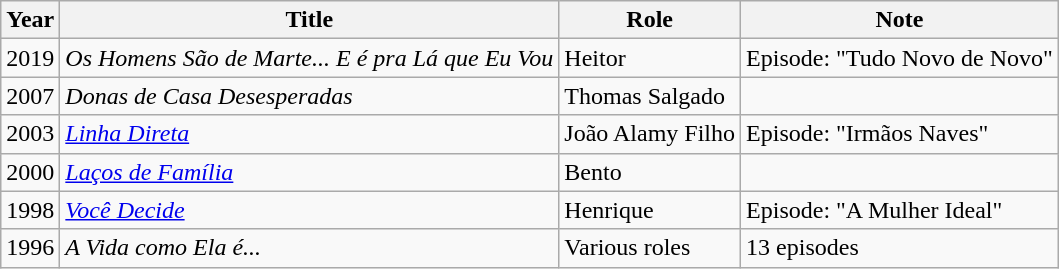<table class="wikitable">
<tr>
<th>Year</th>
<th>Title</th>
<th>Role</th>
<th>Note</th>
</tr>
<tr>
<td>2019</td>
<td><em>Os Homens São de Marte... E é pra Lá que Eu Vou</em></td>
<td>Heitor</td>
<td>Episode: "Tudo Novo de Novo"</td>
</tr>
<tr>
<td>2007</td>
<td><em>Donas de Casa Desesperadas</em></td>
<td>Thomas Salgado</td>
<td></td>
</tr>
<tr>
<td>2003</td>
<td><em><a href='#'>Linha Direta</a></em></td>
<td>João Alamy Filho</td>
<td>Episode: "Irmãos Naves"</td>
</tr>
<tr>
<td>2000</td>
<td><em><a href='#'>Laços de Família</a></em></td>
<td>Bento</td>
<td></td>
</tr>
<tr>
<td>1998</td>
<td><em><a href='#'>Você Decide</a></em></td>
<td>Henrique</td>
<td>Episode: "A Mulher Ideal"</td>
</tr>
<tr>
<td>1996</td>
<td><em>A Vida como Ela é...</em></td>
<td>Various roles</td>
<td>13 episodes</td>
</tr>
</table>
